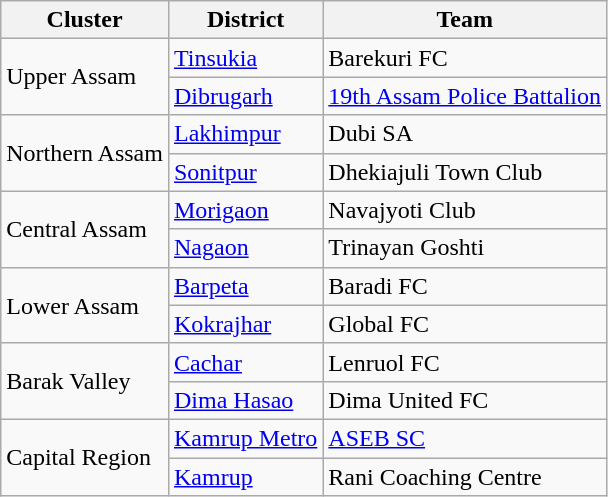<table class="wikitable">
<tr>
<th>Cluster</th>
<th>District</th>
<th>Team</th>
</tr>
<tr>
<td rowspan="2">Upper Assam</td>
<td><a href='#'>Tinsukia</a></td>
<td>Barekuri FC</td>
</tr>
<tr>
<td><a href='#'>Dibrugarh</a></td>
<td><a href='#'>19th Assam Police Battalion</a></td>
</tr>
<tr>
<td rowspan="2">Northern Assam</td>
<td><a href='#'>Lakhimpur</a></td>
<td>Dubi SA</td>
</tr>
<tr>
<td><a href='#'>Sonitpur</a></td>
<td>Dhekiajuli Town Club</td>
</tr>
<tr>
<td rowspan="2">Central Assam</td>
<td><a href='#'>Morigaon</a></td>
<td>Navajyoti Club</td>
</tr>
<tr>
<td><a href='#'>Nagaon</a></td>
<td>Trinayan Goshti</td>
</tr>
<tr>
<td rowspan="2">Lower Assam</td>
<td><a href='#'>Barpeta</a></td>
<td>Baradi FC</td>
</tr>
<tr>
<td><a href='#'>Kokrajhar</a></td>
<td>Global FC</td>
</tr>
<tr>
<td rowspan="2">Barak Valley</td>
<td><a href='#'>Cachar</a></td>
<td>Lenruol FC</td>
</tr>
<tr>
<td><a href='#'>Dima Hasao</a></td>
<td>Dima United FC</td>
</tr>
<tr>
<td rowspan="2">Capital Region</td>
<td><a href='#'>Kamrup Metro</a></td>
<td><a href='#'>ASEB SC</a></td>
</tr>
<tr>
<td><a href='#'>Kamrup</a></td>
<td>Rani Coaching Centre</td>
</tr>
</table>
